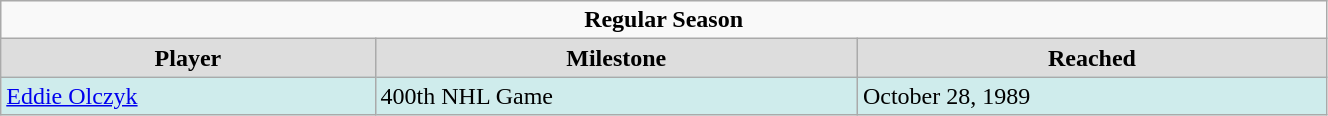<table class="wikitable" style="width:70%;">
<tr>
<td colspan="10" style="text-align:center;"><strong>Regular Season</strong></td>
</tr>
<tr style="text-align:center; background:#ddd;">
<td><strong>Player</strong></td>
<td><strong>Milestone</strong></td>
<td><strong>Reached</strong></td>
</tr>
<tr style="background:#cfecec;">
<td><a href='#'>Eddie Olczyk</a></td>
<td>400th NHL Game</td>
<td>October 28, 1989</td>
</tr>
</table>
